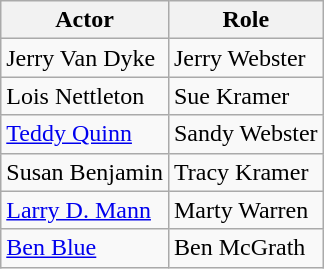<table class="wikitable">
<tr>
<th>Actor</th>
<th>Role</th>
</tr>
<tr>
<td>Jerry Van Dyke</td>
<td>Jerry Webster</td>
</tr>
<tr>
<td>Lois Nettleton</td>
<td>Sue Kramer</td>
</tr>
<tr>
<td><a href='#'>Teddy Quinn</a></td>
<td>Sandy Webster</td>
</tr>
<tr>
<td>Susan Benjamin</td>
<td>Tracy Kramer</td>
</tr>
<tr>
<td><a href='#'>Larry D. Mann</a></td>
<td>Marty Warren</td>
</tr>
<tr>
<td><a href='#'>Ben Blue</a></td>
<td>Ben McGrath</td>
</tr>
</table>
